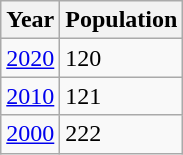<table class="wikitable">
<tr>
<th>Year</th>
<th>Population</th>
</tr>
<tr>
<td><a href='#'>2020</a></td>
<td>120</td>
</tr>
<tr>
<td><a href='#'>2010</a></td>
<td>121</td>
</tr>
<tr>
<td><a href='#'>2000</a></td>
<td>222</td>
</tr>
</table>
